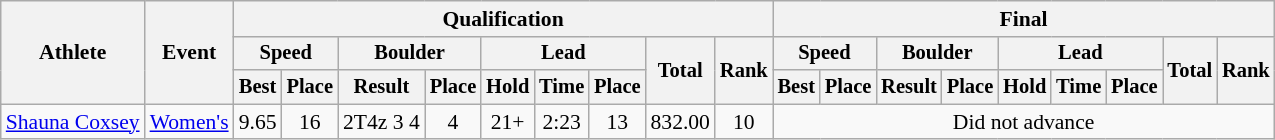<table class="wikitable" style="font-size:90%">
<tr>
<th rowspan=3>Athlete</th>
<th rowspan=3>Event</th>
<th colspan=9>Qualification</th>
<th colspan=9>Final</th>
</tr>
<tr style="font-size: 95%">
<th colspan=2>Speed</th>
<th colspan=2>Boulder</th>
<th colspan=3>Lead</th>
<th rowspan=2>Total</th>
<th rowspan=2>Rank</th>
<th colspan=2>Speed</th>
<th colspan=2>Boulder</th>
<th colspan=3>Lead</th>
<th rowspan=2>Total</th>
<th rowspan=2>Rank</th>
</tr>
<tr style="font-size: 95%">
<th>Best</th>
<th>Place</th>
<th>Result</th>
<th>Place</th>
<th>Hold</th>
<th>Time</th>
<th>Place</th>
<th>Best</th>
<th>Place</th>
<th>Result</th>
<th>Place</th>
<th>Hold</th>
<th>Time</th>
<th>Place</th>
</tr>
<tr align=center>
<td align="left"><a href='#'>Shauna Coxsey</a></td>
<td align="left"><a href='#'>Women's</a></td>
<td>9.65</td>
<td>16</td>
<td>2T4z 3 4</td>
<td>4</td>
<td>21+</td>
<td>2:23</td>
<td>13</td>
<td>832.00</td>
<td>10</td>
<td colspan=9>Did not advance</td>
</tr>
</table>
